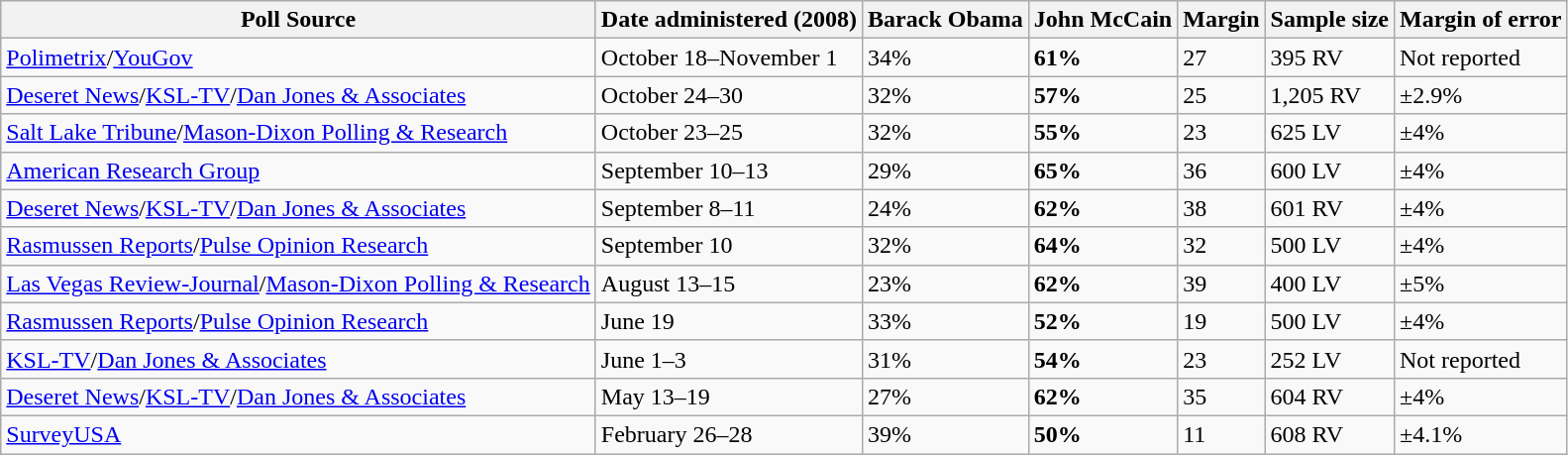<table class="wikitable collapsible">
<tr>
<th>Poll Source</th>
<th>Date administered (2008)</th>
<th>Barack Obama</th>
<th>John McCain</th>
<th>Margin</th>
<th>Sample size</th>
<th>Margin of error</th>
</tr>
<tr>
<td><a href='#'>Polimetrix</a>/<a href='#'>YouGov</a></td>
<td>October 18–November 1</td>
<td>34%</td>
<td><strong>61%</strong></td>
<td>27</td>
<td>395 RV</td>
<td>Not reported</td>
</tr>
<tr>
<td><a href='#'>Deseret News</a>/<a href='#'>KSL-TV</a>/<a href='#'>Dan Jones & Associates</a></td>
<td>October 24–30</td>
<td>32%</td>
<td><strong>57%</strong></td>
<td>25</td>
<td>1,205 RV</td>
<td>±2.9%</td>
</tr>
<tr>
<td><a href='#'>Salt Lake Tribune</a>/<a href='#'>Mason-Dixon Polling & Research</a></td>
<td>October 23–25</td>
<td>32%</td>
<td><strong>55%</strong></td>
<td>23</td>
<td>625 LV</td>
<td>±4%</td>
</tr>
<tr>
<td><a href='#'>American Research Group</a></td>
<td>September 10–13</td>
<td>29%</td>
<td><strong>65%</strong></td>
<td>36</td>
<td>600 LV</td>
<td>±4%</td>
</tr>
<tr>
<td><a href='#'>Deseret News</a>/<a href='#'>KSL-TV</a>/<a href='#'>Dan Jones & Associates</a></td>
<td>September 8–11</td>
<td>24%</td>
<td><strong>62%</strong></td>
<td>38</td>
<td>601 RV</td>
<td>±4%</td>
</tr>
<tr>
<td><a href='#'>Rasmussen Reports</a>/<a href='#'>Pulse Opinion Research</a></td>
<td>September 10</td>
<td>32%</td>
<td><strong>64%</strong></td>
<td>32</td>
<td>500 LV</td>
<td>±4%</td>
</tr>
<tr>
<td><a href='#'>Las Vegas Review-Journal</a>/<a href='#'>Mason-Dixon Polling & Research</a></td>
<td>August 13–15</td>
<td>23%</td>
<td><strong>62%</strong></td>
<td>39</td>
<td>400 LV</td>
<td>±5%</td>
</tr>
<tr>
<td><a href='#'>Rasmussen Reports</a>/<a href='#'>Pulse Opinion Research</a></td>
<td>June 19</td>
<td>33%</td>
<td><strong>52%</strong></td>
<td>19</td>
<td>500 LV</td>
<td>±4%</td>
</tr>
<tr>
<td><a href='#'>KSL-TV</a>/<a href='#'>Dan Jones & Associates</a></td>
<td>June 1–3</td>
<td>31%</td>
<td><strong>54%</strong></td>
<td>23</td>
<td>252 LV</td>
<td>Not reported</td>
</tr>
<tr>
<td><a href='#'>Deseret News</a>/<a href='#'>KSL-TV</a>/<a href='#'>Dan Jones & Associates</a></td>
<td>May 13–19</td>
<td>27%</td>
<td><strong>62%</strong></td>
<td>35</td>
<td>604 RV</td>
<td>±4%</td>
</tr>
<tr>
<td><a href='#'>SurveyUSA</a></td>
<td>February 26–28</td>
<td>39%</td>
<td><strong>50%</strong></td>
<td>11</td>
<td>608 RV</td>
<td>±4.1%</td>
</tr>
</table>
